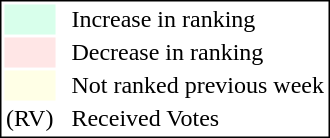<table style="border:1px solid black;">
<tr>
<td style="background:#D8FFEB; width:20px;"></td>
<td> </td>
<td>Increase in ranking</td>
</tr>
<tr>
<td style="background:#FFE6E6; width:20px;"></td>
<td> </td>
<td>Decrease in ranking</td>
</tr>
<tr>
<td style="background:#FFFFE6; width:20px;"></td>
<td> </td>
<td>Not ranked previous week</td>
</tr>
<tr>
<td>(RV)</td>
<td> </td>
<td>Received Votes</td>
</tr>
</table>
